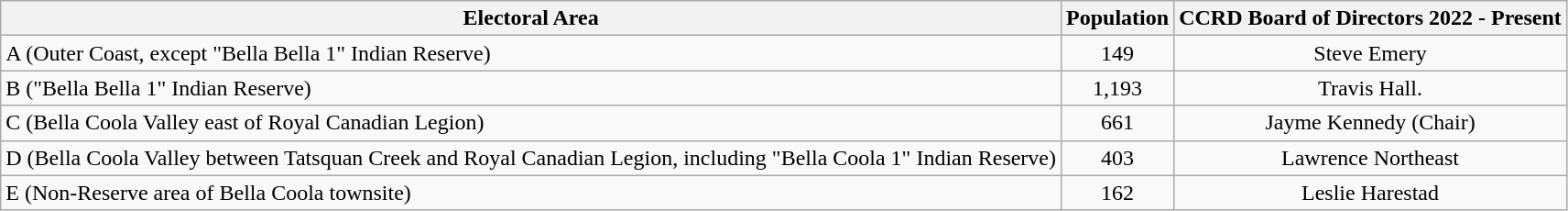<table class="wikitable">
<tr>
<th>Electoral Area</th>
<th>Population</th>
<th>CCRD Board of Directors 2022 - Present</th>
</tr>
<tr>
<td>A (Outer Coast, except "Bella Bella 1" Indian Reserve)</td>
<td align=center>149</td>
<td align=center>Steve Emery</td>
</tr>
<tr>
<td>B ("Bella Bella 1" Indian Reserve)</td>
<td align=center>1,193</td>
<td align=center>Travis Hall.</td>
</tr>
<tr>
<td>C (Bella Coola Valley east of Royal Canadian Legion)</td>
<td align=center>661</td>
<td align=center>Jayme Kennedy (Chair)</td>
</tr>
<tr>
<td>D (Bella Coola Valley between Tatsquan Creek and Royal Canadian Legion, including "Bella Coola 1" Indian Reserve)</td>
<td align=center>403</td>
<td align=center>Lawrence Northeast</td>
</tr>
<tr>
<td>E (Non-Reserve area of Bella Coola townsite)</td>
<td align=center>162</td>
<td align=center>Leslie Harestad</td>
</tr>
</table>
